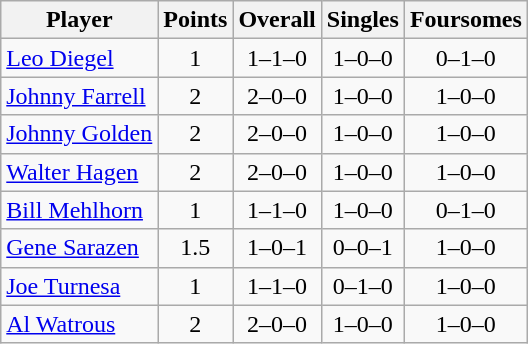<table class="wikitable sortable" style="text-align:center">
<tr>
<th>Player</th>
<th>Points</th>
<th>Overall</th>
<th>Singles</th>
<th>Foursomes</th>
</tr>
<tr>
<td align=left><a href='#'>Leo Diegel</a></td>
<td>1</td>
<td>1–1–0</td>
<td>1–0–0</td>
<td>0–1–0</td>
</tr>
<tr>
<td align=left><a href='#'>Johnny Farrell</a></td>
<td>2</td>
<td>2–0–0</td>
<td>1–0–0</td>
<td>1–0–0</td>
</tr>
<tr>
<td align=left><a href='#'>Johnny Golden</a></td>
<td>2</td>
<td>2–0–0</td>
<td>1–0–0</td>
<td>1–0–0</td>
</tr>
<tr>
<td align=left><a href='#'>Walter Hagen</a></td>
<td>2</td>
<td>2–0–0</td>
<td>1–0–0</td>
<td>1–0–0</td>
</tr>
<tr>
<td align=left><a href='#'>Bill Mehlhorn</a></td>
<td>1</td>
<td>1–1–0</td>
<td>1–0–0</td>
<td>0–1–0</td>
</tr>
<tr>
<td align=left><a href='#'>Gene Sarazen</a></td>
<td>1.5</td>
<td>1–0–1</td>
<td>0–0–1</td>
<td>1–0–0</td>
</tr>
<tr>
<td align=left><a href='#'>Joe Turnesa</a></td>
<td>1</td>
<td>1–1–0</td>
<td>0–1–0</td>
<td>1–0–0</td>
</tr>
<tr>
<td align=left><a href='#'>Al Watrous</a></td>
<td>2</td>
<td>2–0–0</td>
<td>1–0–0</td>
<td>1–0–0</td>
</tr>
</table>
